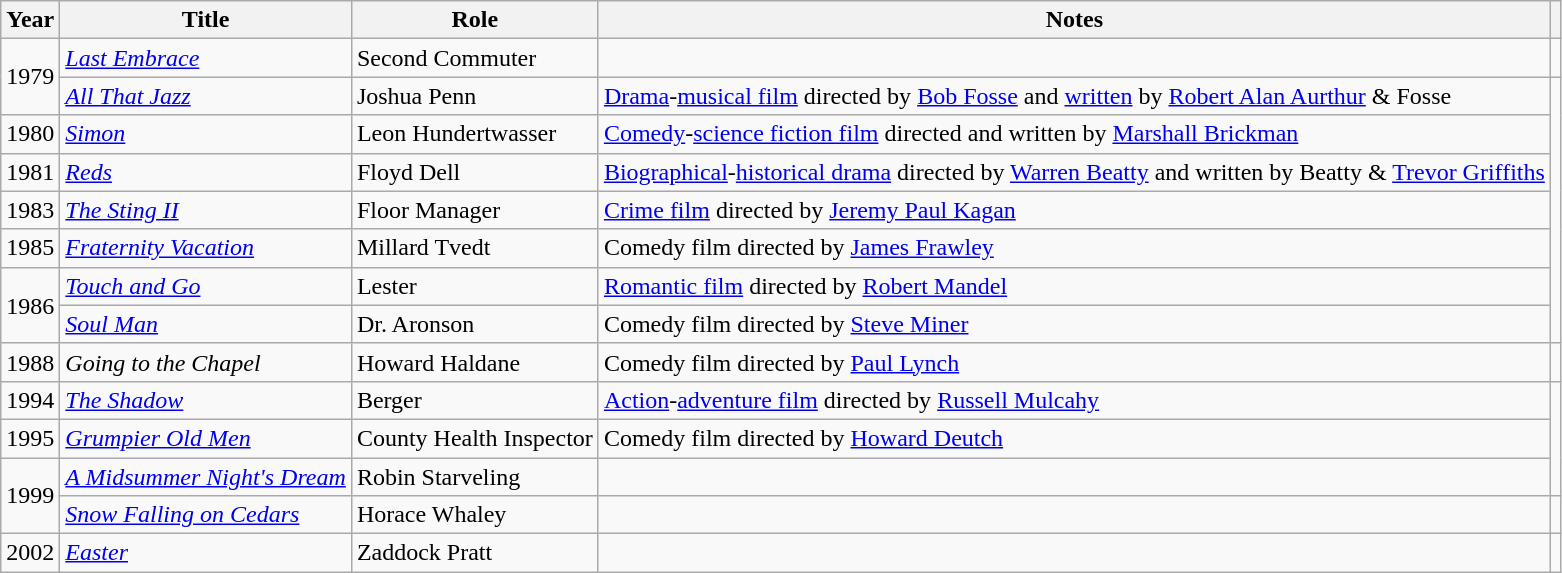<table class="wikitable sortable">
<tr>
<th>Year</th>
<th>Title</th>
<th>Role</th>
<th>Notes</th>
<th class="unsortable"></th>
</tr>
<tr>
<td rowspan="2">1979</td>
<td><em><a href='#'>Last Embrace</a></em></td>
<td>Second Commuter</td>
<td></td>
<td></td>
</tr>
<tr>
<td><em><a href='#'>All That Jazz</a></em></td>
<td>Joshua Penn</td>
<td><a href='#'>Drama</a>-<a href='#'>musical film</a> directed by <a href='#'>Bob Fosse</a> and <a href='#'>written</a> by <a href='#'>Robert Alan Aurthur</a> & Fosse</td>
<td rowspan="7"></td>
</tr>
<tr>
<td>1980</td>
<td><em><a href='#'>Simon</a></em></td>
<td>Leon Hundertwasser</td>
<td><a href='#'>Comedy</a>-<a href='#'>science fiction film</a> directed and written by <a href='#'>Marshall Brickman</a></td>
</tr>
<tr>
<td>1981</td>
<td><em><a href='#'>Reds</a></em></td>
<td>Floyd Dell</td>
<td><a href='#'>Biographical</a>-<a href='#'>historical drama</a> directed by <a href='#'>Warren Beatty</a> and written by Beatty & <a href='#'>Trevor Griffiths</a></td>
</tr>
<tr>
<td>1983</td>
<td><em><a href='#'>The Sting II</a></em></td>
<td>Floor Manager</td>
<td><a href='#'>Crime film</a> directed by <a href='#'>Jeremy Paul Kagan</a></td>
</tr>
<tr>
<td>1985</td>
<td><em><a href='#'>Fraternity Vacation</a></em></td>
<td>Millard Tvedt</td>
<td>Comedy film directed by <a href='#'>James Frawley</a></td>
</tr>
<tr>
<td rowspan="2">1986</td>
<td><em><a href='#'>Touch and Go</a></em></td>
<td>Lester</td>
<td><a href='#'>Romantic film</a> directed by <a href='#'>Robert Mandel</a></td>
</tr>
<tr>
<td><em><a href='#'>Soul Man</a></em></td>
<td>Dr. Aronson</td>
<td>Comedy film directed by <a href='#'>Steve Miner</a></td>
</tr>
<tr>
<td>1988</td>
<td><em>Going to the Chapel</em></td>
<td>Howard Haldane</td>
<td>Comedy film directed by <a href='#'>Paul Lynch</a></td>
<td></td>
</tr>
<tr>
<td>1994</td>
<td><em><a href='#'>The Shadow</a></em></td>
<td>Berger</td>
<td><a href='#'>Action</a>-<a href='#'>adventure film</a> directed by <a href='#'>Russell Mulcahy</a></td>
<td rowspan="3"></td>
</tr>
<tr>
<td>1995</td>
<td><em><a href='#'>Grumpier Old Men</a></em></td>
<td>County Health Inspector</td>
<td>Comedy film directed by <a href='#'>Howard Deutch</a></td>
</tr>
<tr>
<td rowspan="2">1999</td>
<td><em><a href='#'>A Midsummer Night's Dream</a></em></td>
<td>Robin Starveling</td>
<td></td>
</tr>
<tr>
<td><em><a href='#'>Snow Falling on Cedars</a></em></td>
<td>Horace Whaley</td>
<td></td>
<td></td>
</tr>
<tr>
<td>2002</td>
<td><em><a href='#'>Easter</a></em></td>
<td>Zaddock Pratt</td>
<td></td>
<td></td>
</tr>
</table>
